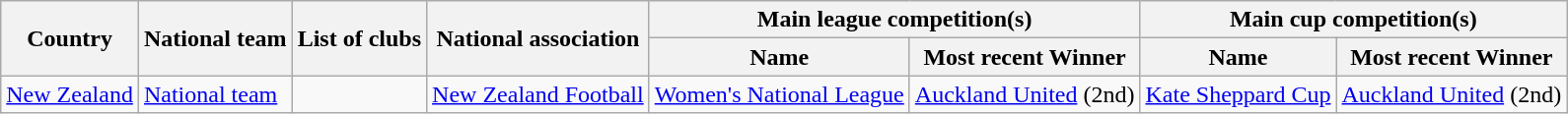<table class="wikitable sortable">
<tr>
<th rowspan="2">Country</th>
<th rowspan="2">National team</th>
<th rowspan="2">List of clubs</th>
<th rowspan="2">National association</th>
<th colspan="2">Main league competition(s)</th>
<th colspan="2">Main cup competition(s)</th>
</tr>
<tr>
<th>Name</th>
<th>Most recent Winner</th>
<th>Name</th>
<th>Most recent Winner</th>
</tr>
<tr>
<td> <a href='#'>New Zealand</a></td>
<td><a href='#'>National team</a></td>
<td></td>
<td><a href='#'>New Zealand Football</a></td>
<td><a href='#'>Women's National League</a></td>
<td><a href='#'>Auckland United</a> (2nd)</td>
<td><a href='#'>Kate Sheppard Cup</a></td>
<td><a href='#'>Auckland United</a> (2nd)</td>
</tr>
</table>
